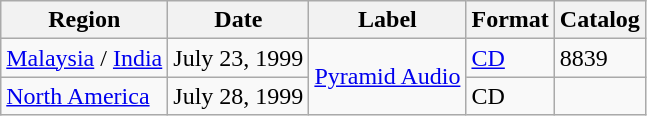<table class="wikitable">
<tr>
<th>Region</th>
<th>Date</th>
<th>Label</th>
<th>Format</th>
<th>Catalog</th>
</tr>
<tr>
<td><a href='#'>Malaysia</a> / <a href='#'>India</a></td>
<td>July 23, 1999</td>
<td rowspan="2"><a href='#'>Pyramid Audio</a></td>
<td><a href='#'>CD</a></td>
<td>8839</td>
</tr>
<tr>
<td><a href='#'>North America</a></td>
<td>July 28, 1999</td>
<td>CD</td>
<td></td>
</tr>
</table>
